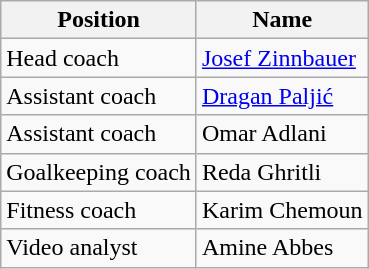<table class="wikitable">
<tr>
<th>Position</th>
<th>Name</th>
</tr>
<tr>
<td>Head coach</td>
<td> <a href='#'>Josef Zinnbauer</a></td>
</tr>
<tr>
<td>Assistant coach</td>
<td> <a href='#'>Dragan Paljić</a></td>
</tr>
<tr>
<td>Assistant coach</td>
<td> Omar Adlani</td>
</tr>
<tr>
<td>Goalkeeping coach</td>
<td> Reda Ghritli</td>
</tr>
<tr>
<td>Fitness coach</td>
<td> Karim Chemoun</td>
</tr>
<tr>
<td>Video analyst</td>
<td> Amine Abbes</td>
</tr>
</table>
